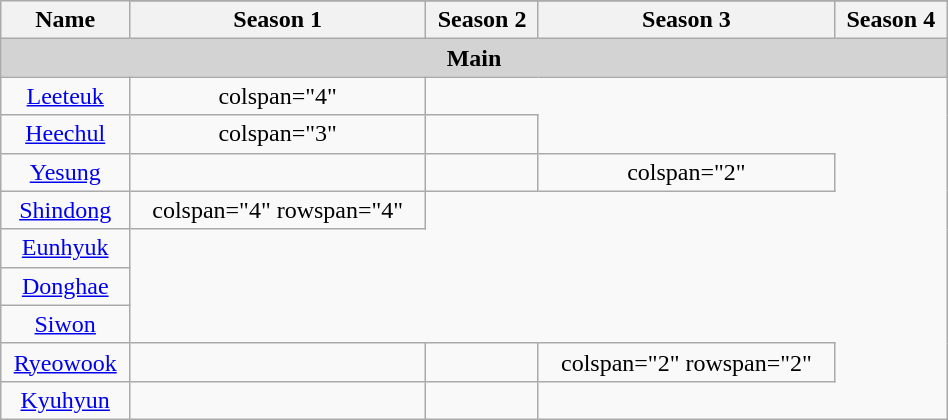<table class="wikitable" style="text-align:center; width:50%">
<tr>
<th scope="col" rowspan="2">Name</th>
</tr>
<tr>
<th scope="col">Season 1</th>
<th scope="col">Season 2</th>
<th scope="col">Season 3</th>
<th scope="col">Season 4</th>
</tr>
<tr>
<th scope="col" colspan="5" style="background:lightgray">Main</th>
</tr>
<tr>
<td><a href='#'>Leeteuk</a></td>
<td>colspan="4" </td>
</tr>
<tr>
<td><a href='#'>Heechul</a></td>
<td>colspan="3" </td>
<td></td>
</tr>
<tr>
<td><a href='#'>Yesung</a></td>
<td></td>
<td></td>
<td>colspan="2" </td>
</tr>
<tr>
<td><a href='#'>Shindong</a></td>
<td>colspan="4" rowspan="4" </td>
</tr>
<tr>
<td><a href='#'>Eunhyuk</a></td>
</tr>
<tr>
<td><a href='#'>Donghae</a></td>
</tr>
<tr>
<td><a href='#'>Siwon</a></td>
</tr>
<tr>
<td><a href='#'>Ryeowook</a></td>
<td></td>
<td></td>
<td>colspan="2" rowspan="2" </td>
</tr>
<tr>
<td><a href='#'>Kyuhyun</a></td>
<td></td>
<td></td>
</tr>
</table>
